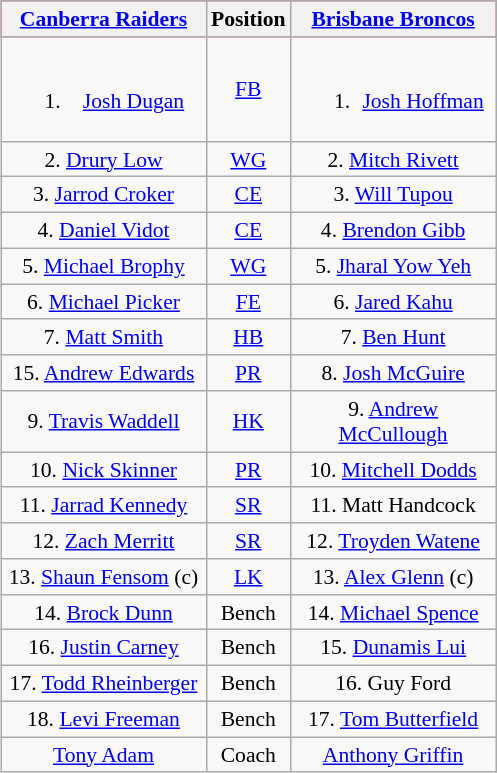<table align="right" class="wikitable" style="font-size:90%; text-align:center; margin-left:1em">
<tr bgcolor="#FF0033">
<th width="130"><a href='#'>Canberra Raiders</a></th>
<th width="40">Position</th>
<th width="130"><a href='#'>Brisbane Broncos</a></th>
</tr>
<tr>
<td><br><ol><li><a href='#'>Josh Dugan</a></li></ol></td>
<td><a href='#'>FB</a></td>
<td><br><ol><li><a href='#'>Josh Hoffman</a></li></ol></td>
</tr>
<tr>
<td>2. <a href='#'>Drury Low</a></td>
<td><a href='#'>WG</a></td>
<td>2. <a href='#'>Mitch Rivett</a></td>
</tr>
<tr>
<td>3. <a href='#'>Jarrod Croker</a></td>
<td><a href='#'>CE</a></td>
<td>3. <a href='#'>Will Tupou</a></td>
</tr>
<tr>
<td>4. <a href='#'>Daniel Vidot</a></td>
<td><a href='#'>CE</a></td>
<td>4. <a href='#'>Brendon Gibb</a></td>
</tr>
<tr>
<td>5. <a href='#'>Michael Brophy</a></td>
<td><a href='#'>WG</a></td>
<td>5. <a href='#'>Jharal Yow Yeh</a></td>
</tr>
<tr>
<td>6. <a href='#'>Michael Picker</a></td>
<td><a href='#'>FE</a></td>
<td>6. <a href='#'>Jared Kahu</a></td>
</tr>
<tr>
<td>7. <a href='#'>Matt Smith</a></td>
<td><a href='#'>HB</a></td>
<td>7. <a href='#'>Ben Hunt</a></td>
</tr>
<tr>
<td>15. <a href='#'>Andrew Edwards</a></td>
<td><a href='#'>PR</a></td>
<td>8. <a href='#'>Josh McGuire</a></td>
</tr>
<tr>
<td>9. <a href='#'>Travis Waddell</a></td>
<td><a href='#'>HK</a></td>
<td>9. <a href='#'>Andrew McCullough</a></td>
</tr>
<tr>
<td>10. <a href='#'>Nick Skinner</a></td>
<td><a href='#'>PR</a></td>
<td>10. <a href='#'>Mitchell Dodds</a></td>
</tr>
<tr>
<td>11. <a href='#'>Jarrad Kennedy</a></td>
<td><a href='#'>SR</a></td>
<td>11. Matt Handcock</td>
</tr>
<tr>
<td>12. <a href='#'>Zach Merritt</a></td>
<td><a href='#'>SR</a></td>
<td>12. <a href='#'>Troyden Watene</a></td>
</tr>
<tr>
<td>13. <a href='#'>Shaun Fensom</a> (c)</td>
<td><a href='#'>LK</a></td>
<td>13. <a href='#'>Alex Glenn</a> (c)</td>
</tr>
<tr>
<td>14. <a href='#'>Brock Dunn</a></td>
<td>Bench</td>
<td>14. <a href='#'>Michael Spence</a></td>
</tr>
<tr>
<td>16. <a href='#'>Justin Carney</a></td>
<td>Bench</td>
<td>15. <a href='#'>Dunamis Lui</a></td>
</tr>
<tr>
<td>17. <a href='#'>Todd Rheinberger</a></td>
<td>Bench</td>
<td>16. Guy Ford</td>
</tr>
<tr>
<td>18. <a href='#'>Levi Freeman</a></td>
<td>Bench</td>
<td>17. <a href='#'>Tom Butterfield</a></td>
</tr>
<tr>
<td><a href='#'>Tony Adam</a></td>
<td>Coach</td>
<td><a href='#'>Anthony Griffin</a></td>
</tr>
</table>
